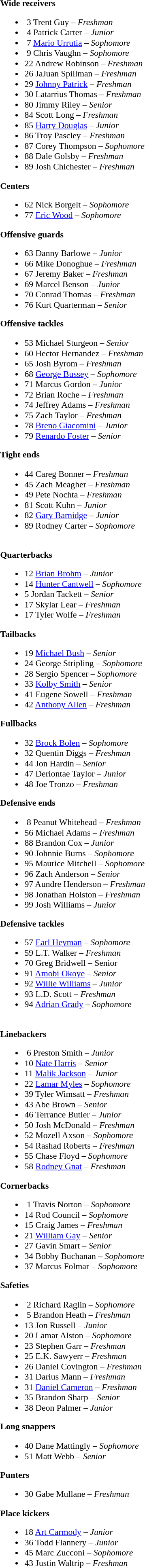<table class="toccolours" style="border-collapse:collapse; font-size:90%;">
<tr>
<td><br>
<br><strong>Wide receivers</strong><ul><li> 3  Trent Guy – <em> Freshman</em></li><li> 4  Patrick Carter – <em>Junior</em></li><li> 7  <a href='#'>Mario Urrutia</a> – <em>Sophomore</em></li><li> 9  Chris Vaughn – <em>Sophomore</em></li><li>22  Andrew Robinson – <em> Freshman</em></li><li>26  JaJuan Spillman – <em>Freshman</em></li><li>29  <a href='#'>Johnny Patrick</a> – <em>Freshman</em></li><li>30  Latarrius Thomas – <em>Freshman</em></li><li>80  Jimmy Riley – <em>Senior</em></li><li>84  Scott Long – <em> Freshman</em></li><li>85  <a href='#'>Harry Douglas</a> – <em>Junior</em></li><li>86  Troy Pascley – <em>Freshman</em></li><li>87  Corey Thompson – <em>Sophomore</em></li><li>88  Dale Golsby – <em> Freshman</em></li><li>89  Josh Chichester – <em>Freshman</em></li></ul><strong>Centers</strong><ul><li>62  Nick Borgelt – <em>Sophomore</em></li><li>77  <a href='#'>Eric Wood</a> – <em>Sophomore</em></li></ul><strong>Offensive guards</strong><ul><li>63  Danny Barlowe – <em>Junior</em></li><li>66  Mike Donoghue – <em> Freshman</em></li><li>67  Jeremy Baker – <em>Freshman</em></li><li>69  Marcel Benson – <em>Junior</em></li><li>70  Conrad Thomas – <em>Freshman</em></li><li>76  Kurt Quarterman – <em>Senior</em></li></ul><strong>Offensive tackles</strong><ul><li>53  Michael Sturgeon – <em>Senior</em></li><li>60  Hector Hernandez – <em>Freshman</em></li><li>65  Josh Byrom – <em>Freshman</em></li><li>68  <a href='#'>George Bussey</a> – <em>Sophomore</em></li><li>71  Marcus Gordon – <em>Junior</em></li><li>72  Brian Roche – <em> Freshman</em></li><li>74  Jeffrey Adams – <em>Freshman</em></li><li>75  Zach Taylor – <em>Freshman</em></li><li>78  <a href='#'>Breno Giacomini</a> – <em>Junior</em></li><li>79  <a href='#'>Renardo Foster</a> – <em>Senior</em></li></ul><strong>Tight ends</strong><ul><li>44  Careg Bonner – <em> Freshman</em></li><li>45  Zach Meagher – <em>Freshman</em></li><li>49  Pete Nochta – <em>Freshman</em></li><li>81  Scott Kuhn – <em>Junior</em></li><li>82  <a href='#'>Gary Barnidge</a> – <em>Junior</em></li><li>89  Rodney Carter – <em>Sophomore</em></li></ul><br><strong>Quarterbacks</strong><ul><li>12  <a href='#'>Brian Brohm</a> – <em>Junior</em></li><li>14  <a href='#'>Hunter Cantwell</a> – <em>Sophomore</em></li><li>5  Jordan Tackett – <em>Senior</em></li><li>17  Skylar Lear – <em> Freshman</em></li><li>17  Tyler Wolfe – <em>Freshman</em></li></ul><strong>Tailbacks</strong><ul><li>19  <a href='#'>Michael Bush</a> – <em>Senior</em></li><li>24  George Stripling – <em>Sophomore</em></li><li>28  Sergio Spencer – <em>Sophomore</em></li><li>33  <a href='#'>Kolby Smith</a> – <em>Senior</em></li><li>41  Eugene Sowell – <em>Freshman</em></li><li>42  <a href='#'>Anthony Allen</a> – <em>Freshman</em></li></ul><strong>Fullbacks</strong><ul><li>32  <a href='#'>Brock Bolen</a> – <em>Sophomore</em></li><li>32  Quentin Diggs – <em> Freshman</em></li><li>44  Jon Hardin – <em>Senior</em></li><li>47  Deriontae Taylor – <em>Junior</em></li><li>48  Joe Tronzo – <em> Freshman</em></li></ul><strong>Defensive ends</strong><ul><li> 8  Peanut Whitehead – <em>Freshman</em></li><li>56  Michael Adams – <em> Freshman</em></li><li>88  Brandon Cox – <em>Junior</em></li><li>90  Johnnie Burns – <em>Sophomore</em></li><li>95  Maurice Mitchell – <em>Sophomore</em></li><li>96  Zach Anderson – <em>Senior</em></li><li>97  Aundre Henderson – <em>Freshman</em></li><li>98  Jonathan Holston – <em> Freshman</em></li><li>99  Josh Williams – <em>Junior</em></li></ul><strong>Defensive tackles</strong><ul><li>57  <a href='#'>Earl Heyman</a> – <em>Sophomore</em></li><li>59  L.T. Walker – <em>Freshman</em></li><li>70  Greg Bridwell – Senior</li><li>91  <a href='#'>Amobi Okoye</a> – <em>Senior</em></li><li>92  <a href='#'>Willie Williams</a> – <em>Junior</em></li><li>93  L.D. Scott – <em> Freshman</em></li><li>94  <a href='#'>Adrian Grady</a> – <em>Sophomore</em></li></ul><br><strong>Linebackers</strong><ul><li> 6  Preston Smith – <em>Junior</em></li><li>10  <a href='#'>Nate Harris</a> – <em>Senior</em></li><li>11  <a href='#'>Malik Jackson</a> – <em>Junior</em></li><li>22  <a href='#'>Lamar Myles</a> – <em>Sophomore</em></li><li>39  Tyler Wimsatt – <em>Freshman</em></li><li>43  Abe Brown – <em>Senior</em></li><li>46  Terrance Butler – <em>Junior</em></li><li>50  Josh McDonald – <em> Freshman</em></li><li>52  Mozell Axson – <em>Sophomore</em></li><li>54  Rashad Roberts – <em> Freshman</em></li><li>55  Chase Floyd – <em>Sophomore</em></li><li>58  <a href='#'>Rodney Gnat</a> – <em>Freshman</em></li></ul><strong>Cornerbacks</strong><ul><li> 1  Travis Norton – <em>Sophomore</em></li><li>14  Rod Council – <em>Sophomore</em></li><li>15  Craig James – <em>Freshman</em></li><li>21  <a href='#'>William Gay</a> – <em>Senior</em></li><li>27  Gavin Smart – <em>Senior</em></li><li>34  Bobby Buchanan – <em>Sophomore</em></li><li>37  Marcus Folmar – <em>Sophomore</em></li></ul><strong>Safeties</strong><ul><li> 2  Richard Raglin – <em>Sophomore</em></li><li> 5  Brandon Heath – <em>Freshman</em></li><li>13  Jon Russell – <em>Junior</em></li><li>20  Lamar Alston – <em>Sophomore</em></li><li>23  Stephen Garr – <em> Freshman</em></li><li>25  E.K. Sawyerr – <em> Freshman</em></li><li>26  Daniel Covington – <em> Freshman</em></li><li>31  Darius Mann – <em> Freshman</em></li><li>31  <a href='#'>Daniel Cameron</a> – <em> Freshman</em></li><li>35  Brandon Sharp – <em>Senior</em></li><li>38  Deon Palmer – <em>Junior</em></li></ul><strong>Long snappers</strong><ul><li>40  Dane Mattingly – <em>Sophomore</em></li><li>51  Matt Webb – <em>Senior</em></li></ul><strong>Punters</strong><ul><li>30  Gabe Mullane – <em> Freshman</em></li></ul><strong>Place kickers</strong><ul><li>18  <a href='#'>Art Carmody</a> – <em>Junior</em></li><li>36  Todd Flannery – <em>Junior</em></li><li>45  Marc Zucconi – <em>Sophomore</em></li><li>43  Justin Waltrip – <em> Freshman</em></li></ul></td>
</tr>
</table>
